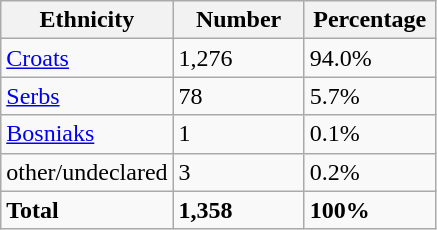<table class="wikitable">
<tr>
<th width="100px">Ethnicity</th>
<th width="80px">Number</th>
<th width="80px">Percentage</th>
</tr>
<tr>
<td><a href='#'>Croats</a></td>
<td>1,276</td>
<td>94.0%</td>
</tr>
<tr>
<td><a href='#'>Serbs</a></td>
<td>78</td>
<td>5.7%</td>
</tr>
<tr>
<td><a href='#'>Bosniaks</a></td>
<td>1</td>
<td>0.1%</td>
</tr>
<tr>
<td>other/undeclared</td>
<td>3</td>
<td>0.2%</td>
</tr>
<tr>
<td><strong>Total</strong></td>
<td><strong>1,358</strong></td>
<td><strong>100%</strong></td>
</tr>
</table>
